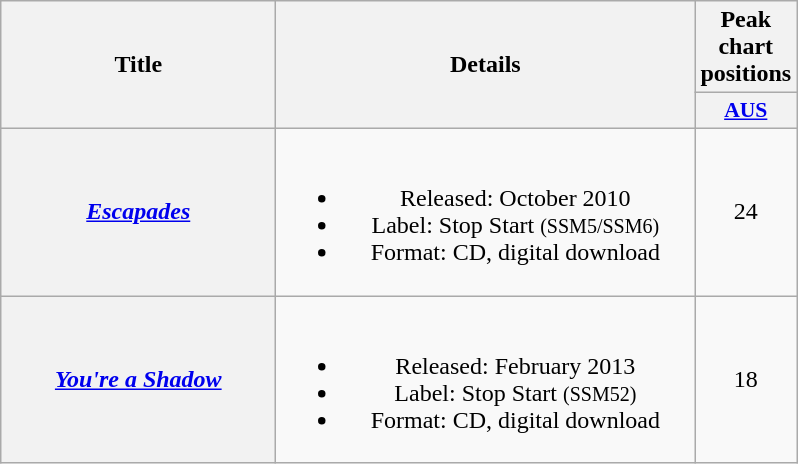<table class="wikitable plainrowheaders" style="text-align:center;" border="1">
<tr>
<th scope="col" rowspan="2" style="width:11em;">Title</th>
<th scope="col" rowspan="2" style="width:17em;">Details</th>
<th scope="col" colspan="1">Peak chart positions</th>
</tr>
<tr>
<th scope="col" style="width:3em;font-size:90%;"><a href='#'>AUS</a><br></th>
</tr>
<tr>
<th scope="row"><em><a href='#'>Escapades</a></em></th>
<td><br><ul><li>Released: October 2010</li><li>Label: Stop Start	<small>(SSM5/SSM6)</small></li><li>Format: CD, digital download</li></ul></td>
<td>24</td>
</tr>
<tr>
<th scope="row"><em><a href='#'>You're a Shadow</a></em></th>
<td><br><ul><li>Released: February 2013</li><li>Label: Stop Start <small>(SSM52)</small></li><li>Format: CD, digital download</li></ul></td>
<td>18</td>
</tr>
</table>
